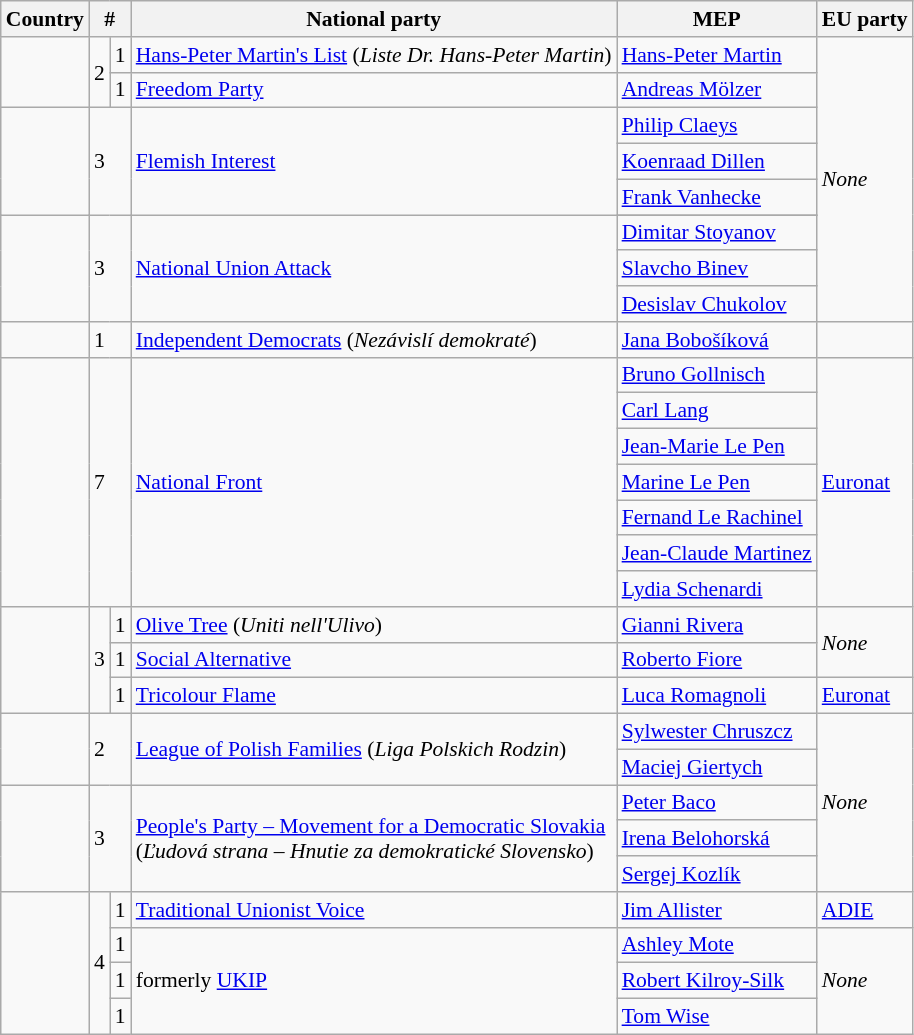<table class="wikitable sortable mw-collapsible mw-collapsed" style="font-size:90%">
<tr>
<th>Country</th>
<th colspan=2>#</th>
<th>National party</th>
<th>MEP</th>
<th>EU party</th>
</tr>
<tr>
<td rowspan=2></td>
<td rowspan=2>2</td>
<td>1</td>
<td><a href='#'>Hans-Peter Martin's List</a> (<em>Liste Dr. Hans-Peter Martin</em>)</td>
<td><a href='#'>Hans-Peter Martin</a></td>
<td rowspan=9><em>None</em></td>
</tr>
<tr>
<td>1</td>
<td><a href='#'>Freedom Party</a></td>
<td><a href='#'>Andreas Mölzer</a></td>
</tr>
<tr>
<td rowspan=3></td>
<td rowspan=3 colspan=2>3</td>
<td rowspan=3><a href='#'>Flemish Interest</a></td>
<td><a href='#'>Philip Claeys</a></td>
</tr>
<tr>
<td><a href='#'>Koenraad Dillen</a></td>
</tr>
<tr>
<td><a href='#'>Frank Vanhecke</a></td>
</tr>
<tr>
<td rowspan=4></td>
<td colspan=2 rowspan=4>3</td>
<td rowspan =4><a href='#'>National Union Attack</a></td>
</tr>
<tr>
<td><a href='#'>Dimitar Stoyanov</a></td>
</tr>
<tr>
<td><a href='#'>Slavcho Binev</a></td>
</tr>
<tr>
<td><a href='#'>Desislav Chukolov</a></td>
</tr>
<tr>
<td></td>
<td colspan=2>1</td>
<td><a href='#'>Independent Democrats</a> (<em>Nezávislí demokraté</em>)</td>
<td><a href='#'>Jana Bobošíková</a></td>
</tr>
<tr>
<td rowspan=7></td>
<td rowspan=7 colspan=2>7</td>
<td rowspan=7><a href='#'>National Front</a></td>
<td><a href='#'>Bruno Gollnisch</a></td>
<td rowspan=7><a href='#'>Euronat</a></td>
</tr>
<tr>
<td><a href='#'>Carl Lang</a></td>
</tr>
<tr>
<td><a href='#'>Jean-Marie Le Pen</a></td>
</tr>
<tr>
<td><a href='#'>Marine Le Pen</a></td>
</tr>
<tr>
<td><a href='#'>Fernand Le Rachinel</a></td>
</tr>
<tr>
<td><a href='#'>Jean-Claude Martinez</a></td>
</tr>
<tr>
<td><a href='#'>Lydia Schenardi</a></td>
</tr>
<tr>
<td rowspan=3></td>
<td rowspan=3>3</td>
<td>1</td>
<td><a href='#'>Olive Tree</a> (<em>Uniti nell'Ulivo</em>)</td>
<td><a href='#'>Gianni Rivera</a></td>
<td rowspan=2><em>None</em></td>
</tr>
<tr>
<td>1</td>
<td><a href='#'>Social Alternative</a></td>
<td><a href='#'>Roberto Fiore</a></td>
</tr>
<tr>
<td>1</td>
<td><a href='#'>Tricolour Flame</a></td>
<td><a href='#'>Luca Romagnoli</a></td>
<td><a href='#'>Euronat</a></td>
</tr>
<tr>
<td rowspan=2></td>
<td rowspan=2 colspan=2>2</td>
<td rowspan=2><a href='#'>League of Polish Families</a> (<em>Liga Polskich Rodzin</em>)</td>
<td><a href='#'>Sylwester Chruszcz</a></td>
<td rowspan=5><em>None</em></td>
</tr>
<tr>
<td><a href='#'>Maciej Giertych</a></td>
</tr>
<tr>
<td rowspan=3></td>
<td rowspan=3 colspan=2>3</td>
<td rowspan=3><a href='#'>People's Party – Movement for a Democratic Slovakia</a><br>(<em>Ľudová strana – Hnutie za demokratické Slovensko</em>)</td>
<td><a href='#'>Peter Baco</a></td>
</tr>
<tr>
<td><a href='#'>Irena Belohorská</a></td>
</tr>
<tr>
<td><a href='#'>Sergej Kozlík</a></td>
</tr>
<tr>
<td rowspan=4></td>
<td rowspan=4>4</td>
<td>1</td>
<td><a href='#'>Traditional Unionist Voice</a></td>
<td><a href='#'>Jim Allister</a></td>
<td><a href='#'>ADIE</a></td>
</tr>
<tr>
<td>1</td>
<td rowspan=3>formerly <a href='#'>UKIP</a></td>
<td><a href='#'>Ashley Mote</a></td>
<td rowspan=3><em>None</em></td>
</tr>
<tr>
<td>1</td>
<td><a href='#'>Robert Kilroy-Silk</a></td>
</tr>
<tr>
<td>1</td>
<td><a href='#'>Tom Wise</a></td>
</tr>
</table>
